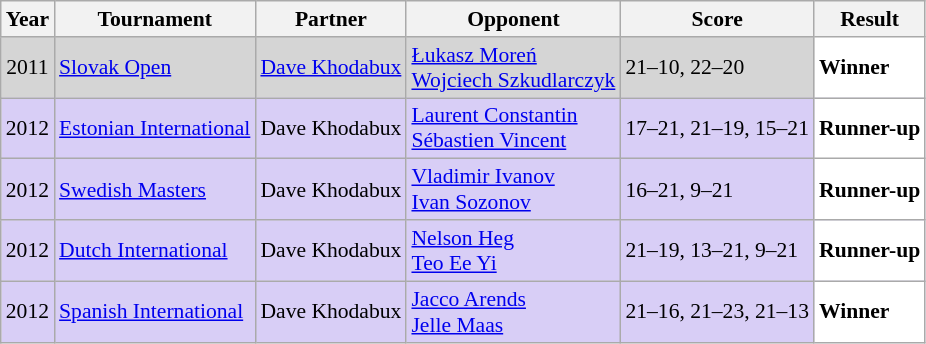<table class="sortable wikitable" style="font-size: 90%;">
<tr>
<th>Year</th>
<th>Tournament</th>
<th>Partner</th>
<th>Opponent</th>
<th>Score</th>
<th>Result</th>
</tr>
<tr style="background:#D5D5D5">
<td align="center">2011</td>
<td align="left"><a href='#'>Slovak Open</a></td>
<td align="left"> <a href='#'>Dave Khodabux</a></td>
<td align="left"> <a href='#'>Łukasz Moreń</a><br> <a href='#'>Wojciech Szkudlarczyk</a></td>
<td align="left">21–10, 22–20</td>
<td style="text-align:left; background:white"> <strong>Winner</strong></td>
</tr>
<tr style="background:#D8CEF6">
<td align="center">2012</td>
<td align="left"><a href='#'>Estonian International</a></td>
<td align="left"> Dave Khodabux</td>
<td align="left"> <a href='#'>Laurent Constantin</a><br> <a href='#'>Sébastien Vincent</a></td>
<td align="left">17–21, 21–19, 15–21</td>
<td style="text-align:left; background:white"> <strong>Runner-up</strong></td>
</tr>
<tr style="background:#D8CEF6">
<td align="center">2012</td>
<td align="left"><a href='#'>Swedish Masters</a></td>
<td align="left"> Dave Khodabux</td>
<td align="left"> <a href='#'>Vladimir Ivanov</a><br> <a href='#'>Ivan Sozonov</a></td>
<td align="left">16–21, 9–21</td>
<td style="text-align:left; background:white"> <strong>Runner-up</strong></td>
</tr>
<tr style="background:#D8CEF6">
<td align="center">2012</td>
<td align="left"><a href='#'>Dutch International</a></td>
<td align="left"> Dave Khodabux</td>
<td align="left"> <a href='#'>Nelson Heg</a><br> <a href='#'>Teo Ee Yi</a></td>
<td align="left">21–19, 13–21, 9–21</td>
<td style="text-align:left; background:white"> <strong>Runner-up</strong></td>
</tr>
<tr style="background:#D8CEF6">
<td align="center">2012</td>
<td align="left"><a href='#'>Spanish International</a></td>
<td align="left"> Dave Khodabux</td>
<td align="left"> <a href='#'>Jacco Arends</a><br> <a href='#'>Jelle Maas</a></td>
<td align="left">21–16, 21–23, 21–13</td>
<td style="text-align:left; background:white"> <strong>Winner</strong></td>
</tr>
</table>
